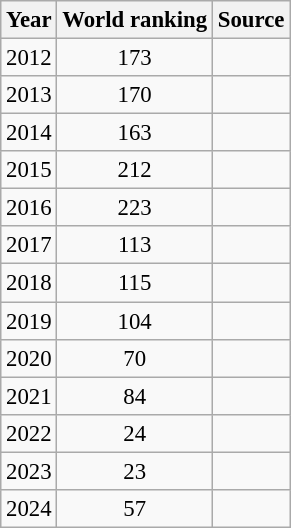<table class="wikitable" style="text-align:center; font-size: 95%;">
<tr>
<th>Year</th>
<th>World ranking</th>
<th>Source</th>
</tr>
<tr>
<td>2012</td>
<td>173</td>
<td></td>
</tr>
<tr>
<td>2013</td>
<td>170</td>
<td></td>
</tr>
<tr>
<td>2014</td>
<td>163</td>
<td></td>
</tr>
<tr>
<td>2015</td>
<td>212</td>
<td></td>
</tr>
<tr>
<td>2016</td>
<td>223</td>
<td></td>
</tr>
<tr>
<td>2017</td>
<td>113</td>
<td></td>
</tr>
<tr>
<td>2018</td>
<td>115</td>
<td></td>
</tr>
<tr>
<td>2019</td>
<td>104</td>
<td></td>
</tr>
<tr>
<td>2020</td>
<td>70</td>
<td></td>
</tr>
<tr>
<td>2021</td>
<td>84</td>
<td></td>
</tr>
<tr>
<td>2022</td>
<td>24</td>
<td></td>
</tr>
<tr>
<td>2023</td>
<td>23</td>
<td></td>
</tr>
<tr>
<td>2024</td>
<td>57</td>
<td></td>
</tr>
</table>
